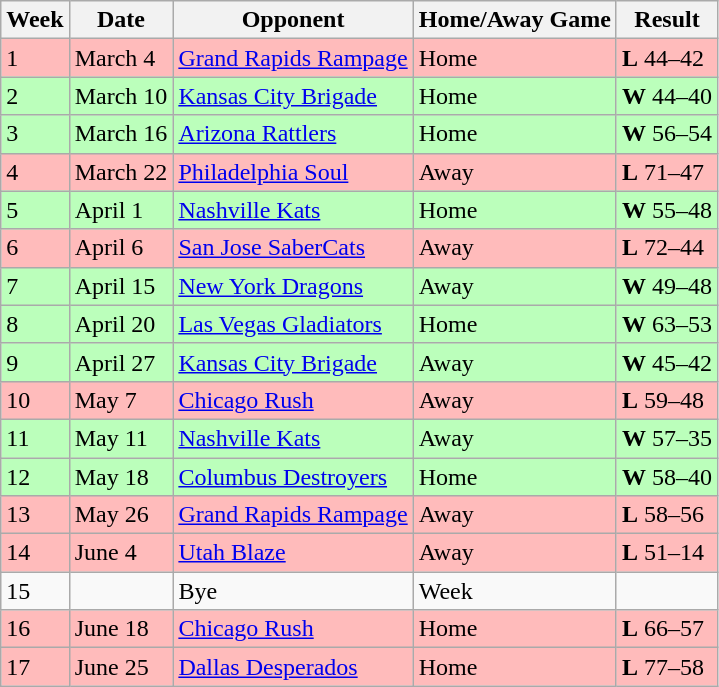<table class="wikitable">
<tr>
<th>Week</th>
<th>Date</th>
<th>Opponent</th>
<th>Home/Away Game</th>
<th>Result</th>
</tr>
<tr bgcolor="ffbbbb">
<td>1</td>
<td>March 4</td>
<td><a href='#'>Grand Rapids Rampage</a></td>
<td>Home</td>
<td><strong>L</strong> 44–42</td>
</tr>
<tr bgcolor="bbffbb">
<td>2</td>
<td>March 10</td>
<td><a href='#'>Kansas City Brigade</a></td>
<td>Home</td>
<td><strong>W</strong> 44–40</td>
</tr>
<tr bgcolor="bbffbb">
<td>3</td>
<td>March 16</td>
<td><a href='#'>Arizona Rattlers</a></td>
<td>Home</td>
<td><strong>W</strong> 56–54</td>
</tr>
<tr bgcolor="ffbbbb">
<td>4</td>
<td>March 22</td>
<td><a href='#'>Philadelphia Soul</a></td>
<td>Away</td>
<td><strong>L</strong> 71–47</td>
</tr>
<tr bgcolor="bbffbb">
<td>5</td>
<td>April 1</td>
<td><a href='#'>Nashville Kats</a></td>
<td>Home</td>
<td><strong>W</strong> 55–48</td>
</tr>
<tr bgcolor="ffbbbb">
<td>6</td>
<td>April 6</td>
<td><a href='#'>San Jose SaberCats</a></td>
<td>Away</td>
<td><strong>L</strong> 72–44</td>
</tr>
<tr bgcolor="bbffbb">
<td>7</td>
<td>April 15</td>
<td><a href='#'>New York Dragons</a></td>
<td>Away</td>
<td><strong>W</strong> 49–48</td>
</tr>
<tr bgcolor="bbffbb">
<td>8</td>
<td>April 20</td>
<td><a href='#'>Las Vegas Gladiators</a></td>
<td>Home</td>
<td><strong>W</strong> 63–53</td>
</tr>
<tr bgcolor="bbffbb">
<td>9</td>
<td>April 27</td>
<td><a href='#'>Kansas City Brigade</a></td>
<td>Away</td>
<td><strong>W</strong> 45–42</td>
</tr>
<tr bgcolor="ffbbbb">
<td>10</td>
<td>May 7</td>
<td><a href='#'>Chicago Rush</a></td>
<td>Away</td>
<td><strong>L</strong> 59–48</td>
</tr>
<tr bgcolor="bbffbb">
<td>11</td>
<td>May 11</td>
<td><a href='#'>Nashville Kats</a></td>
<td>Away</td>
<td><strong>W</strong> 57–35</td>
</tr>
<tr bgcolor="bbffbb">
<td>12</td>
<td>May 18</td>
<td><a href='#'>Columbus Destroyers</a></td>
<td>Home</td>
<td><strong>W</strong> 58–40</td>
</tr>
<tr bgcolor="ffbbbb">
<td>13</td>
<td>May 26</td>
<td><a href='#'>Grand Rapids Rampage</a></td>
<td>Away</td>
<td><strong>L</strong> 58–56</td>
</tr>
<tr bgcolor="ffbbbb">
<td>14</td>
<td>June 4</td>
<td><a href='#'>Utah Blaze</a></td>
<td>Away</td>
<td><strong>L</strong> 51–14</td>
</tr>
<tr>
<td>15</td>
<td></td>
<td>Bye</td>
<td>Week</td>
<td></td>
</tr>
<tr bgcolor="ffbbbb">
<td>16</td>
<td>June 18</td>
<td><a href='#'>Chicago Rush</a></td>
<td>Home</td>
<td><strong>L</strong> 66–57</td>
</tr>
<tr bgcolor="ffbbbb">
<td>17</td>
<td>June 25</td>
<td><a href='#'>Dallas Desperados</a></td>
<td>Home</td>
<td><strong>L</strong> 77–58</td>
</tr>
</table>
